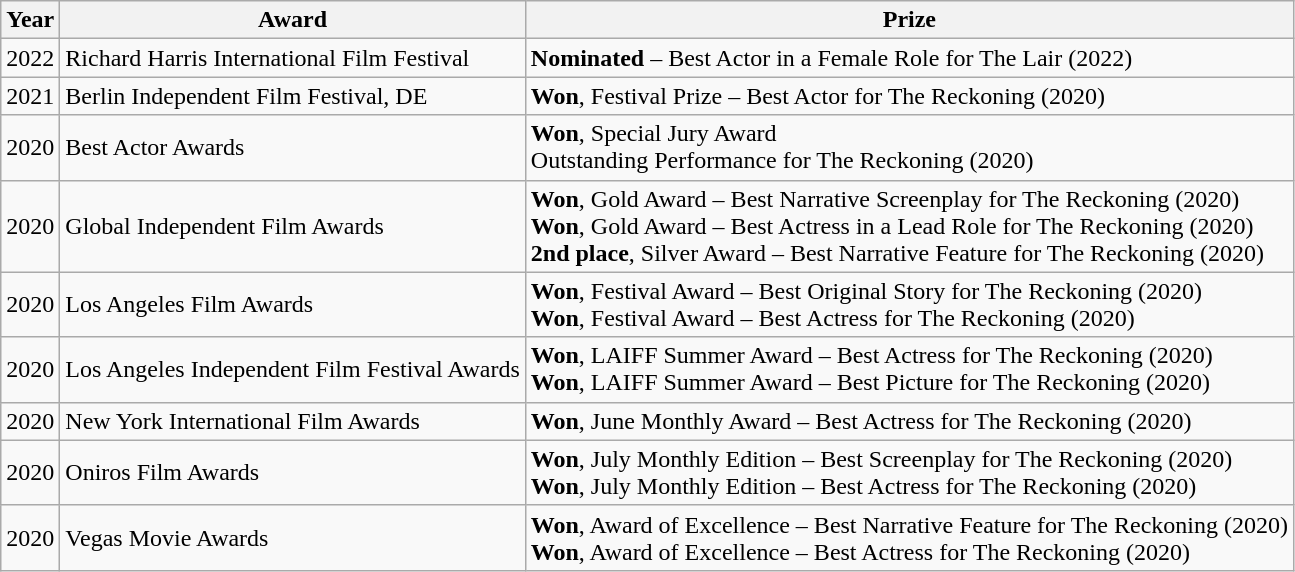<table class="wikitable">
<tr>
<th>Year</th>
<th>Award</th>
<th>Prize</th>
</tr>
<tr>
<td>2022</td>
<td>Richard Harris International Film Festival</td>
<td><strong>Nominated</strong> – Best Actor in a Female Role for The Lair (2022)</td>
</tr>
<tr>
<td>2021</td>
<td>Berlin Independent Film Festival, DE</td>
<td><strong>Won</strong>, Festival Prize – Best Actor for The Reckoning (2020)</td>
</tr>
<tr>
<td>2020</td>
<td>Best Actor Awards</td>
<td><strong>Won</strong>, Special Jury Award<br>Outstanding Performance for The Reckoning (2020)</td>
</tr>
<tr>
<td>2020</td>
<td>Global Independent Film Awards</td>
<td><strong>Won</strong>, Gold Award – Best Narrative Screenplay for The Reckoning (2020)<br><strong>Won</strong>, Gold Award – Best Actress in a Lead Role for The Reckoning (2020)<br><strong>2nd place</strong>, Silver Award – Best Narrative Feature for The Reckoning (2020)</td>
</tr>
<tr>
<td>2020</td>
<td>Los Angeles Film Awards</td>
<td><strong>Won</strong>, Festival Award – Best Original Story for The Reckoning (2020)<br><strong>Won</strong>, Festival Award – Best Actress for The Reckoning (2020)</td>
</tr>
<tr>
<td>2020</td>
<td>Los Angeles Independent Film Festival Awards</td>
<td><strong>Won</strong>, LAIFF Summer Award – Best Actress for The Reckoning (2020)<br><strong>Won</strong>, LAIFF Summer Award – Best Picture for The Reckoning (2020)</td>
</tr>
<tr>
<td>2020</td>
<td>New York International Film Awards</td>
<td><strong>Won</strong>, June Monthly Award – Best Actress for The Reckoning (2020)</td>
</tr>
<tr>
<td>2020</td>
<td>Oniros Film Awards</td>
<td><strong>Won</strong>, July Monthly Edition – Best Screenplay for The Reckoning (2020)<br><strong>Won</strong>, July Monthly Edition – Best Actress for The Reckoning (2020)</td>
</tr>
<tr>
<td>2020</td>
<td>Vegas Movie Awards</td>
<td><strong>Won</strong>, Award of Excellence – Best Narrative Feature for The Reckoning (2020)<br><strong>Won</strong>, Award of Excellence – Best Actress for The Reckoning (2020)</td>
</tr>
</table>
